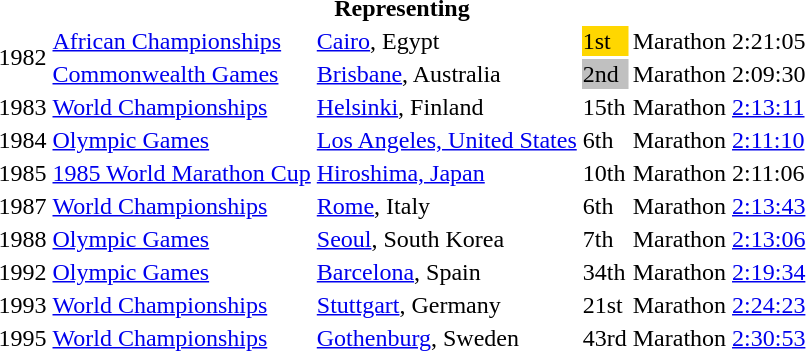<table>
<tr>
<th colspan="6">Representing </th>
</tr>
<tr>
<td rowspan=2>1982</td>
<td><a href='#'>African Championships</a></td>
<td><a href='#'>Cairo</a>, Egypt</td>
<td bgcolor="gold">1st</td>
<td>Marathon</td>
<td>2:21:05</td>
</tr>
<tr>
<td><a href='#'>Commonwealth Games</a></td>
<td><a href='#'>Brisbane</a>, Australia</td>
<td bgcolor="silver">2nd</td>
<td>Marathon</td>
<td>2:09:30</td>
</tr>
<tr>
<td>1983</td>
<td><a href='#'>World Championships</a></td>
<td><a href='#'>Helsinki</a>, Finland</td>
<td>15th</td>
<td>Marathon</td>
<td><a href='#'>2:13:11</a></td>
</tr>
<tr>
<td>1984</td>
<td><a href='#'>Olympic Games</a></td>
<td><a href='#'>Los Angeles, United States</a></td>
<td>6th</td>
<td>Marathon</td>
<td><a href='#'>2:11:10</a></td>
</tr>
<tr>
<td>1985</td>
<td><a href='#'>1985 World Marathon Cup</a></td>
<td><a href='#'>Hiroshima, Japan</a></td>
<td>10th</td>
<td>Marathon</td>
<td>2:11:06</td>
</tr>
<tr>
<td>1987</td>
<td><a href='#'>World Championships</a></td>
<td><a href='#'>Rome</a>, Italy</td>
<td>6th</td>
<td>Marathon</td>
<td><a href='#'>2:13:43</a></td>
</tr>
<tr>
<td>1988</td>
<td><a href='#'>Olympic Games</a></td>
<td><a href='#'>Seoul</a>, South Korea</td>
<td>7th</td>
<td>Marathon</td>
<td><a href='#'>2:13:06</a></td>
</tr>
<tr>
<td>1992</td>
<td><a href='#'>Olympic Games</a></td>
<td><a href='#'>Barcelona</a>, Spain</td>
<td>34th</td>
<td>Marathon</td>
<td><a href='#'>2:19:34</a></td>
</tr>
<tr>
<td>1993</td>
<td><a href='#'>World Championships</a></td>
<td><a href='#'>Stuttgart</a>, Germany</td>
<td>21st</td>
<td>Marathon</td>
<td><a href='#'>2:24:23</a></td>
</tr>
<tr>
<td>1995</td>
<td><a href='#'>World Championships</a></td>
<td><a href='#'>Gothenburg</a>, Sweden</td>
<td>43rd</td>
<td>Marathon</td>
<td><a href='#'>2:30:53</a></td>
</tr>
</table>
